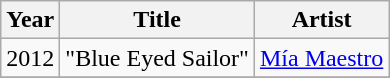<table class="wikitable">
<tr>
<th>Year</th>
<th>Title</th>
<th>Artist</th>
</tr>
<tr>
<td>2012</td>
<td>"Blue Eyed Sailor"</td>
<td><a href='#'>Mía Maestro</a></td>
</tr>
<tr>
</tr>
</table>
